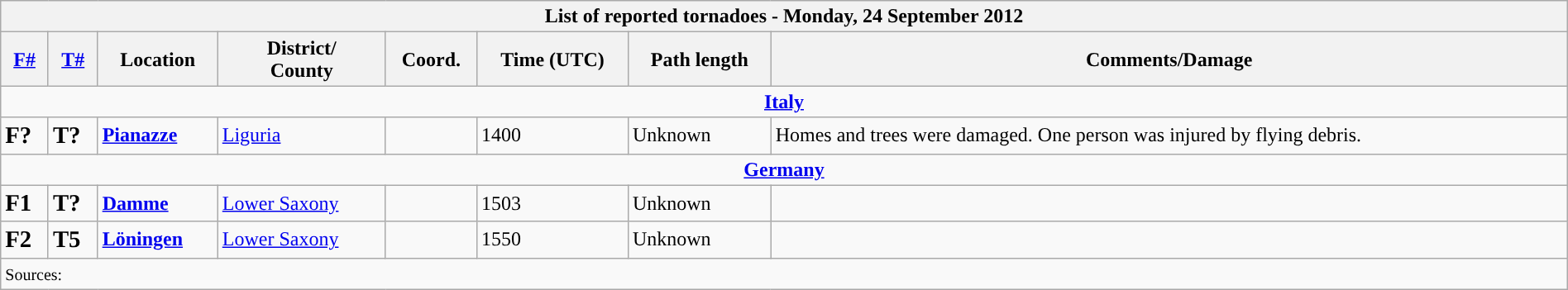<table class="wikitable collapsible" width="100%">
<tr>
<th colspan="8">List of reported tornadoes - Monday, 24 September 2012</th>
</tr>
<tr>
<th><a href='#'>F#</a></th>
<th><a href='#'>T#</a></th>
<th>Location</th>
<th>District/<br>County</th>
<th>Coord.</th>
<th>Time (UTC)</th>
<th>Path length</th>
<th>Comments/Damage</th>
</tr>
<tr>
<td colspan="8" align=center><strong><a href='#'>Italy</a></strong></td>
</tr>
<tr>
<td><big><strong>F?</strong></big></td>
<td><big><strong>T?</strong></big></td>
<td><strong><a href='#'>Pianazze</a></strong></td>
<td><a href='#'>Liguria</a></td>
<td></td>
<td>1400</td>
<td>Unknown</td>
<td>Homes and trees were damaged. One person was injured by flying debris.</td>
</tr>
<tr>
<td colspan="8" align=center><strong><a href='#'>Germany</a></strong></td>
</tr>
<tr>
<td><big><strong>F1</strong></big></td>
<td><big><strong>T?</strong></big></td>
<td><strong><a href='#'>Damme</a></strong></td>
<td><a href='#'>Lower Saxony</a></td>
<td></td>
<td>1503</td>
<td>Unknown</td>
<td></td>
</tr>
<tr>
<td><big><strong>F2</strong></big></td>
<td><big><strong>T5</strong></big></td>
<td><strong><a href='#'>Löningen</a></strong></td>
<td><a href='#'>Lower Saxony</a></td>
<td></td>
<td>1550</td>
<td>Unknown</td>
<td></td>
</tr>
<tr>
<td colspan="8"><small>Sources:  </small></td>
</tr>
</table>
